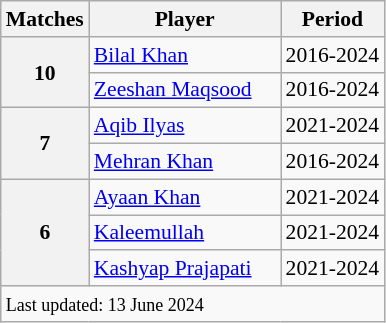<table class="wikitable" style="font-size: 90%">
<tr>
<th>Matches</th>
<th width=50%>Player</th>
<th>Period</th>
</tr>
<tr>
<th rowspan=2>10</th>
<td><a href='#'>Bilal Khan</a></td>
<td>2016-2024</td>
</tr>
<tr>
<td><a href='#'>Zeeshan Maqsood</a></td>
<td>2016-2024</td>
</tr>
<tr>
<th rowspan=2>7</th>
<td><a href='#'>Aqib Ilyas</a></td>
<td>2021-2024</td>
</tr>
<tr>
<td><a href='#'>Mehran Khan</a></td>
<td>2016-2024</td>
</tr>
<tr>
<th rowspan=3>6</th>
<td><a href='#'>Ayaan Khan</a></td>
<td>2021-2024</td>
</tr>
<tr>
<td><a href='#'>Kaleemullah</a></td>
<td>2021-2024</td>
</tr>
<tr>
<td><a href='#'>Kashyap Prajapati</a></td>
<td>2021-2024</td>
</tr>
<tr>
<td colspan="7"><small>Last updated: 13 June 2024</small></td>
</tr>
</table>
